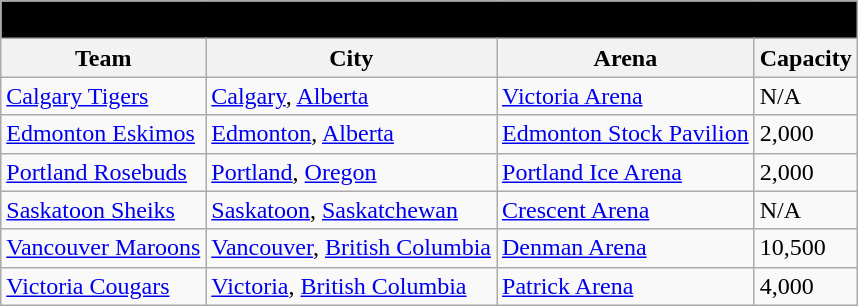<table class="wikitable" style="width:auto">
<tr>
<td bgcolor="#000000" align="center" colspan="6"><strong><span>1925–26 Western Hockey League</span></strong></td>
</tr>
<tr>
<th>Team</th>
<th>City</th>
<th>Arena</th>
<th>Capacity</th>
</tr>
<tr>
<td><a href='#'>Calgary Tigers</a></td>
<td><a href='#'>Calgary</a>, <a href='#'>Alberta</a></td>
<td><a href='#'>Victoria Arena</a></td>
<td>N/A</td>
</tr>
<tr>
<td><a href='#'>Edmonton Eskimos</a></td>
<td><a href='#'>Edmonton</a>, <a href='#'>Alberta</a></td>
<td><a href='#'>Edmonton Stock Pavilion</a></td>
<td>2,000</td>
</tr>
<tr>
<td><a href='#'>Portland Rosebuds</a></td>
<td><a href='#'>Portland</a>, <a href='#'>Oregon</a></td>
<td><a href='#'>Portland Ice Arena</a></td>
<td>2,000</td>
</tr>
<tr>
<td><a href='#'>Saskatoon Sheiks</a></td>
<td><a href='#'>Saskatoon</a>, <a href='#'>Saskatchewan</a></td>
<td><a href='#'>Crescent Arena</a></td>
<td>N/A</td>
</tr>
<tr>
<td><a href='#'>Vancouver Maroons</a></td>
<td><a href='#'>Vancouver</a>, <a href='#'>British Columbia</a></td>
<td><a href='#'>Denman Arena</a></td>
<td>10,500</td>
</tr>
<tr>
<td><a href='#'>Victoria Cougars</a></td>
<td><a href='#'>Victoria</a>, <a href='#'>British Columbia</a></td>
<td><a href='#'>Patrick Arena</a></td>
<td>4,000</td>
</tr>
</table>
